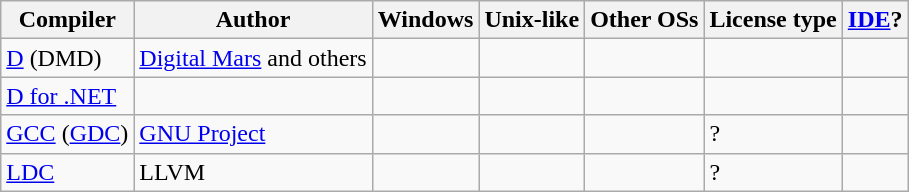<table class="wikitable sortable">
<tr>
<th>Compiler</th>
<th>Author</th>
<th>Windows</th>
<th>Unix-like</th>
<th>Other OSs</th>
<th>License type</th>
<th><a href='#'>IDE</a>?</th>
</tr>
<tr>
<td><a href='#'>D</a> (DMD)</td>
<td><a href='#'>Digital Mars</a> and others</td>
<td></td>
<td></td>
<td></td>
<td><br></td>
<td></td>
</tr>
<tr>
<td><a href='#'>D for .NET</a></td>
<td></td>
<td></td>
<td></td>
<td></td>
<td></td>
<td></td>
</tr>
<tr>
<td><a href='#'>GCC</a> (<a href='#'>GDC</a>)</td>
<td><a href='#'>GNU Project</a></td>
<td></td>
<td></td>
<td></td>
<td>? </td>
<td></td>
</tr>
<tr>
<td><a href='#'>LDC</a></td>
<td>LLVM</td>
<td></td>
<td></td>
<td></td>
<td>? </td>
<td></td>
</tr>
</table>
